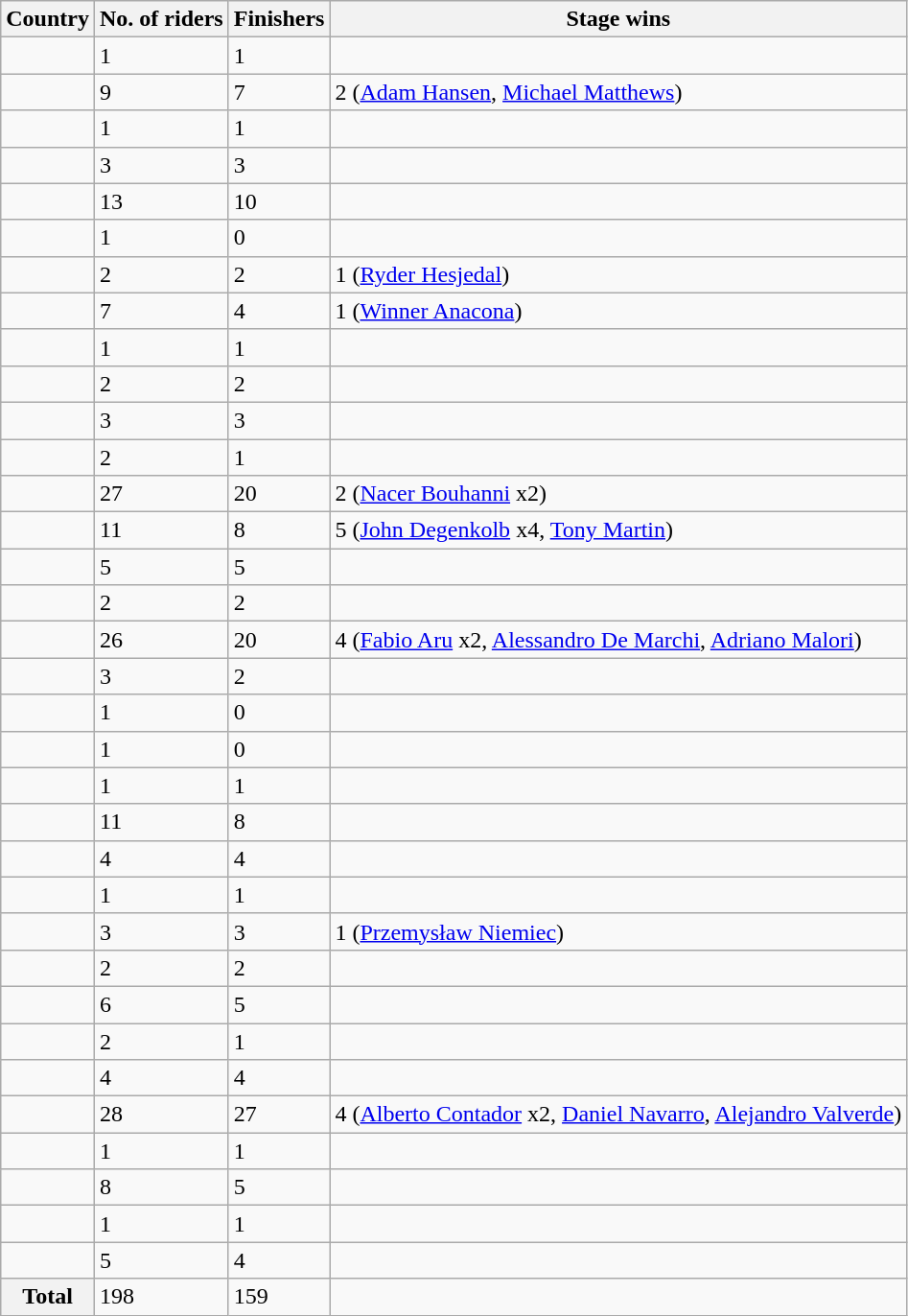<table class="wikitable sortable">
<tr>
<th><strong>Country</strong></th>
<th><strong>No. of riders</strong></th>
<th><strong>Finishers</strong></th>
<th><strong>Stage wins</strong></th>
</tr>
<tr>
<td></td>
<td>1</td>
<td>1</td>
<td></td>
</tr>
<tr>
<td></td>
<td>9</td>
<td>7</td>
<td>2 (<a href='#'>Adam Hansen</a>, <a href='#'>Michael Matthews</a>)</td>
</tr>
<tr>
<td></td>
<td>1</td>
<td>1</td>
<td></td>
</tr>
<tr>
<td></td>
<td>3</td>
<td>3</td>
<td></td>
</tr>
<tr>
<td></td>
<td>13</td>
<td>10</td>
<td></td>
</tr>
<tr>
<td></td>
<td>1</td>
<td>0</td>
<td></td>
</tr>
<tr>
<td></td>
<td>2</td>
<td>2</td>
<td>1 (<a href='#'>Ryder Hesjedal</a>)</td>
</tr>
<tr>
<td></td>
<td>7</td>
<td>4</td>
<td>1 (<a href='#'>Winner Anacona</a>)</td>
</tr>
<tr>
<td></td>
<td>1</td>
<td>1</td>
<td></td>
</tr>
<tr>
<td></td>
<td>2</td>
<td>2</td>
<td></td>
</tr>
<tr>
<td></td>
<td>3</td>
<td>3</td>
<td></td>
</tr>
<tr>
<td></td>
<td>2</td>
<td>1</td>
<td></td>
</tr>
<tr>
<td></td>
<td>27</td>
<td>20</td>
<td>2 (<a href='#'>Nacer Bouhanni</a> x2)</td>
</tr>
<tr>
<td></td>
<td>11</td>
<td>8</td>
<td>5 (<a href='#'>John Degenkolb</a> x4, <a href='#'>Tony Martin</a>)</td>
</tr>
<tr>
<td></td>
<td>5</td>
<td>5</td>
<td></td>
</tr>
<tr>
<td></td>
<td>2</td>
<td>2</td>
<td></td>
</tr>
<tr>
<td></td>
<td>26</td>
<td>20</td>
<td>4 (<a href='#'>Fabio Aru</a> x2, <a href='#'>Alessandro De Marchi</a>, <a href='#'>Adriano Malori</a>)</td>
</tr>
<tr>
<td></td>
<td>3</td>
<td>2</td>
<td></td>
</tr>
<tr>
<td></td>
<td>1</td>
<td>0</td>
<td></td>
</tr>
<tr>
<td></td>
<td>1</td>
<td>0</td>
<td></td>
</tr>
<tr>
<td></td>
<td>1</td>
<td>1</td>
<td></td>
</tr>
<tr>
<td></td>
<td>11</td>
<td>8</td>
<td></td>
</tr>
<tr>
<td></td>
<td>4</td>
<td>4</td>
<td></td>
</tr>
<tr>
<td></td>
<td>1</td>
<td>1</td>
<td></td>
</tr>
<tr>
<td></td>
<td>3</td>
<td>3</td>
<td>1 (<a href='#'>Przemysław Niemiec</a>)</td>
</tr>
<tr>
<td></td>
<td>2</td>
<td>2</td>
<td></td>
</tr>
<tr>
<td></td>
<td>6</td>
<td>5</td>
<td></td>
</tr>
<tr>
<td></td>
<td>2</td>
<td>1</td>
<td></td>
</tr>
<tr>
<td></td>
<td>4</td>
<td>4</td>
<td></td>
</tr>
<tr>
<td></td>
<td>28</td>
<td>27</td>
<td>4 (<a href='#'>Alberto Contador</a> x2, <a href='#'>Daniel Navarro</a>, <a href='#'>Alejandro Valverde</a>)</td>
</tr>
<tr>
<td></td>
<td>1</td>
<td>1</td>
<td></td>
</tr>
<tr>
<td></td>
<td>8</td>
<td>5</td>
<td></td>
</tr>
<tr>
<td></td>
<td>1</td>
<td>1</td>
<td></td>
</tr>
<tr>
<td></td>
<td>5</td>
<td>4</td>
<td></td>
</tr>
<tr>
<th>Total</th>
<td>198</td>
<td>159</td>
<td></td>
</tr>
</table>
